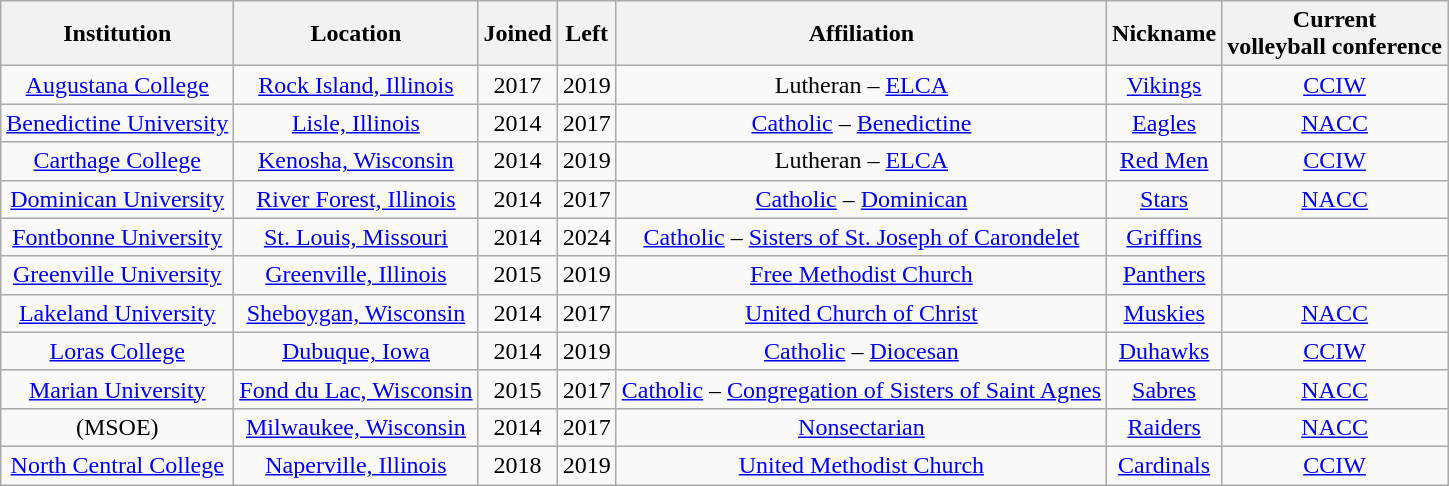<table class="wikitable sortable" style="text-align:center;">
<tr>
<th>Institution</th>
<th>Location</th>
<th>Joined</th>
<th>Left</th>
<th>Affiliation</th>
<th>Nickname</th>
<th>Current<br>volleyball conference</th>
</tr>
<tr>
<td><a href='#'>Augustana College</a></td>
<td><a href='#'>Rock Island, Illinois</a></td>
<td>2017</td>
<td>2019</td>
<td>Lutheran – <a href='#'>ELCA</a></td>
<td><a href='#'>Vikings</a></td>
<td><a href='#'>CCIW</a></td>
</tr>
<tr>
<td><a href='#'>Benedictine University</a></td>
<td><a href='#'>Lisle, Illinois</a></td>
<td>2014</td>
<td>2017</td>
<td><a href='#'>Catholic</a> – <a href='#'>Benedictine</a></td>
<td><a href='#'>Eagles</a></td>
<td><a href='#'>NACC</a></td>
</tr>
<tr>
<td><a href='#'>Carthage College</a></td>
<td><a href='#'>Kenosha, Wisconsin</a></td>
<td>2014</td>
<td>2019</td>
<td>Lutheran – <a href='#'>ELCA</a></td>
<td><a href='#'>Red Men</a></td>
<td><a href='#'>CCIW</a></td>
</tr>
<tr>
<td><a href='#'>Dominican University</a></td>
<td><a href='#'>River Forest, Illinois</a></td>
<td>2014</td>
<td>2017</td>
<td><a href='#'>Catholic</a> – <a href='#'>Dominican</a></td>
<td><a href='#'>Stars</a></td>
<td><a href='#'>NACC</a></td>
</tr>
<tr>
<td><a href='#'>Fontbonne University</a></td>
<td><a href='#'>St. Louis, Missouri</a></td>
<td>2014</td>
<td>2024</td>
<td><a href='#'>Catholic</a> – <a href='#'>Sisters of St. Joseph of Carondelet</a></td>
<td><a href='#'>Griffins</a></td>
<td></td>
</tr>
<tr>
<td><a href='#'>Greenville University</a></td>
<td><a href='#'>Greenville, Illinois</a></td>
<td>2015</td>
<td>2019</td>
<td><a href='#'>Free Methodist Church</a></td>
<td><a href='#'>Panthers</a></td>
<td></td>
</tr>
<tr>
<td><a href='#'>Lakeland University</a></td>
<td><a href='#'>Sheboygan, Wisconsin</a></td>
<td>2014</td>
<td>2017</td>
<td><a href='#'>United Church of Christ</a></td>
<td><a href='#'>Muskies</a></td>
<td><a href='#'>NACC</a></td>
</tr>
<tr>
<td><a href='#'>Loras College</a></td>
<td><a href='#'>Dubuque, Iowa</a></td>
<td>2014</td>
<td>2019</td>
<td><a href='#'>Catholic</a> – <a href='#'>Diocesan</a></td>
<td><a href='#'>Duhawks</a></td>
<td><a href='#'>CCIW</a></td>
</tr>
<tr>
<td><a href='#'>Marian University</a></td>
<td><a href='#'>Fond du Lac, Wisconsin</a></td>
<td>2015</td>
<td>2017</td>
<td><a href='#'>Catholic</a> – <a href='#'>Congregation of Sisters of Saint Agnes</a></td>
<td><a href='#'>Sabres</a></td>
<td><a href='#'>NACC</a></td>
</tr>
<tr>
<td> (MSOE)</td>
<td><a href='#'>Milwaukee, Wisconsin</a></td>
<td>2014</td>
<td>2017</td>
<td><a href='#'>Nonsectarian</a></td>
<td><a href='#'>Raiders</a></td>
<td><a href='#'>NACC</a></td>
</tr>
<tr>
<td><a href='#'>North Central College</a></td>
<td><a href='#'>Naperville, Illinois</a></td>
<td>2018</td>
<td>2019</td>
<td><a href='#'>United Methodist Church</a></td>
<td><a href='#'>Cardinals</a></td>
<td><a href='#'>CCIW</a></td>
</tr>
</table>
